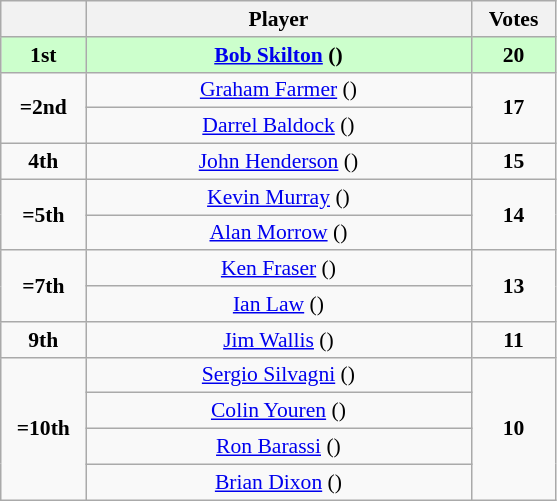<table class="wikitable" style="text-align: center; font-size: 90%;">
<tr>
<th width="50"></th>
<th width="250">Player</th>
<th width="50">Votes</th>
</tr>
<tr style="background: #CCFFCC; font-weight: bold;" |>
<td><strong>1st</strong></td>
<td><a href='#'>Bob Skilton</a> ()</td>
<td><strong>20</strong></td>
</tr>
<tr>
<td rowspan=2><strong>=2nd</strong></td>
<td><a href='#'>Graham Farmer</a> ()</td>
<td rowspan=2><strong>17</strong></td>
</tr>
<tr>
<td><a href='#'>Darrel Baldock</a> ()</td>
</tr>
<tr>
<td><strong>4th</strong></td>
<td><a href='#'>John Henderson</a> ()</td>
<td><strong>15</strong></td>
</tr>
<tr>
<td rowspan=2><strong>=5th</strong></td>
<td><a href='#'>Kevin Murray</a> ()</td>
<td rowspan=2><strong>14</strong></td>
</tr>
<tr>
<td><a href='#'>Alan Morrow</a> ()</td>
</tr>
<tr>
<td rowspan=2><strong>=7th</strong></td>
<td><a href='#'>Ken Fraser</a> ()</td>
<td rowspan=2><strong>13</strong></td>
</tr>
<tr>
<td><a href='#'>Ian Law</a> ()</td>
</tr>
<tr>
<td><strong>9th</strong></td>
<td><a href='#'>Jim Wallis</a> ()</td>
<td><strong>11</strong></td>
</tr>
<tr>
<td rowspan=4><strong>=10th</strong></td>
<td><a href='#'>Sergio Silvagni</a> ()</td>
<td rowspan=4><strong>10</strong></td>
</tr>
<tr>
<td><a href='#'>Colin Youren</a> ()</td>
</tr>
<tr>
<td><a href='#'>Ron Barassi</a> ()</td>
</tr>
<tr>
<td><a href='#'>Brian Dixon</a> ()</td>
</tr>
</table>
